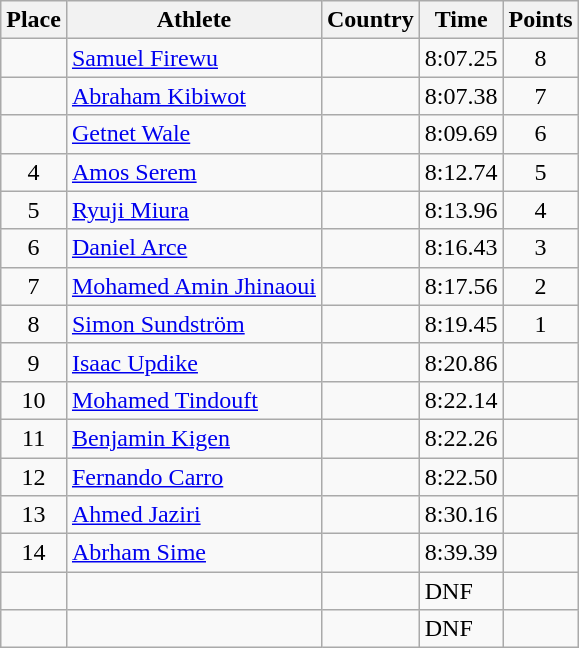<table class="wikitable mw-datatable sortable">
<tr>
<th>Place</th>
<th>Athlete</th>
<th>Country</th>
<th>Time</th>
<th>Points</th>
</tr>
<tr>
<td align=center></td>
<td><a href='#'>Samuel Firewu</a></td>
<td></td>
<td>8:07.25</td>
<td align=center>8</td>
</tr>
<tr>
<td align=center></td>
<td><a href='#'>Abraham Kibiwot</a></td>
<td></td>
<td>8:07.38</td>
<td align=center>7</td>
</tr>
<tr>
<td align=center></td>
<td><a href='#'>Getnet Wale</a></td>
<td></td>
<td>8:09.69</td>
<td align=center>6</td>
</tr>
<tr>
<td align=center>4</td>
<td><a href='#'>Amos Serem</a></td>
<td></td>
<td>8:12.74</td>
<td align=center>5</td>
</tr>
<tr>
<td align=center>5</td>
<td><a href='#'>Ryuji Miura</a></td>
<td></td>
<td>8:13.96</td>
<td align=center>4</td>
</tr>
<tr>
<td align=center>6</td>
<td><a href='#'>Daniel Arce</a></td>
<td></td>
<td>8:16.43</td>
<td align=center>3</td>
</tr>
<tr>
<td align=center>7</td>
<td><a href='#'>Mohamed Amin Jhinaoui</a></td>
<td></td>
<td>8:17.56</td>
<td align=center>2</td>
</tr>
<tr>
<td align=center>8</td>
<td><a href='#'>Simon Sundström</a></td>
<td></td>
<td>8:19.45</td>
<td align=center>1</td>
</tr>
<tr>
<td align=center>9</td>
<td><a href='#'>Isaac Updike</a></td>
<td></td>
<td>8:20.86</td>
<td align=center></td>
</tr>
<tr>
<td align=center>10</td>
<td><a href='#'>Mohamed Tindouft</a></td>
<td></td>
<td>8:22.14</td>
<td align=center></td>
</tr>
<tr>
<td align=center>11</td>
<td><a href='#'>Benjamin Kigen</a></td>
<td></td>
<td>8:22.26</td>
<td align=center></td>
</tr>
<tr>
<td align=center>12</td>
<td><a href='#'>Fernando Carro</a></td>
<td></td>
<td>8:22.50</td>
<td align=center></td>
</tr>
<tr>
<td align=center>13</td>
<td><a href='#'>Ahmed Jaziri</a></td>
<td></td>
<td>8:30.16</td>
<td align=center></td>
</tr>
<tr>
<td align=center>14</td>
<td><a href='#'>Abrham Sime</a></td>
<td></td>
<td>8:39.39</td>
<td align=center></td>
</tr>
<tr>
<td align=center></td>
<td></td>
<td></td>
<td>DNF</td>
<td align=center></td>
</tr>
<tr>
<td align=center></td>
<td></td>
<td></td>
<td>DNF</td>
<td align=center></td>
</tr>
</table>
